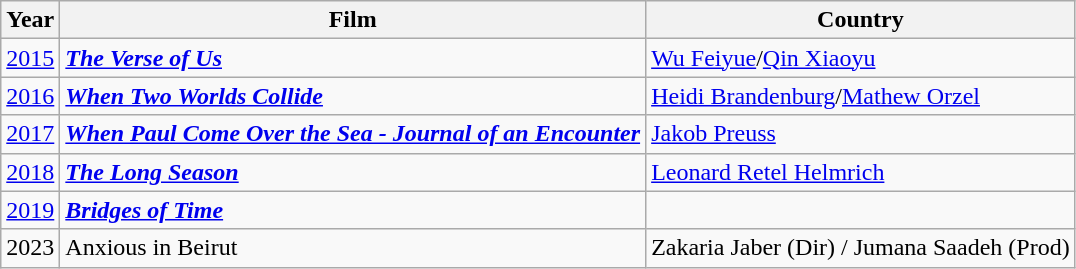<table class="wikitable">
<tr>
<th>Year</th>
<th>Film</th>
<th>Country</th>
</tr>
<tr>
<td><a href='#'>2015</a></td>
<td><strong><em><a href='#'>The Verse of Us</a></em></strong></td>
<td> <a href='#'>Wu Feiyue</a>/<a href='#'>Qin Xiaoyu</a></td>
</tr>
<tr>
<td><a href='#'>2016</a></td>
<td><strong><em><a href='#'>When Two Worlds Collide</a></em></strong></td>
<td> <a href='#'>Heidi Brandenburg</a>/<a href='#'>Mathew Orzel</a></td>
</tr>
<tr>
<td><a href='#'>2017</a></td>
<td><strong><em><a href='#'>When Paul Come Over the Sea - Journal of an Encounter</a></em></strong></td>
<td> <a href='#'>Jakob Preuss</a></td>
</tr>
<tr>
<td><a href='#'>2018</a></td>
<td><strong><em><a href='#'>The Long Season</a></em></strong></td>
<td> <a href='#'>Leonard Retel Helmrich</a></td>
</tr>
<tr>
<td><a href='#'>2019</a></td>
<td><strong><em><a href='#'>Bridges of Time</a></em></strong></td>
<td></td>
</tr>
<tr>
<td>2023</td>
<td>Anxious in Beirut</td>
<td> Zakaria Jaber (Dir) / Jumana Saadeh (Prod)</td>
</tr>
</table>
